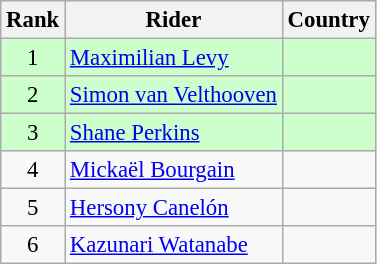<table class="wikitable sortable" style="font-size:95%" style="width:25em;">
<tr>
<th>Rank</th>
<th>Rider</th>
<th>Country</th>
</tr>
<tr bgcolor=ccffcc>
<td align=center>1</td>
<td><a href='#'>Maximilian Levy</a></td>
<td></td>
</tr>
<tr bgcolor=ccffcc>
<td align=center>2</td>
<td><a href='#'>Simon van Velthooven</a></td>
<td></td>
</tr>
<tr bgcolor=ccffcc>
<td align=center>3</td>
<td><a href='#'>Shane Perkins</a></td>
<td></td>
</tr>
<tr>
<td align=center>4</td>
<td><a href='#'>Mickaël Bourgain</a></td>
<td></td>
</tr>
<tr>
<td align=center>5</td>
<td><a href='#'>Hersony Canelón</a></td>
<td></td>
</tr>
<tr>
<td align=center>6</td>
<td><a href='#'>Kazunari Watanabe</a></td>
<td></td>
</tr>
</table>
